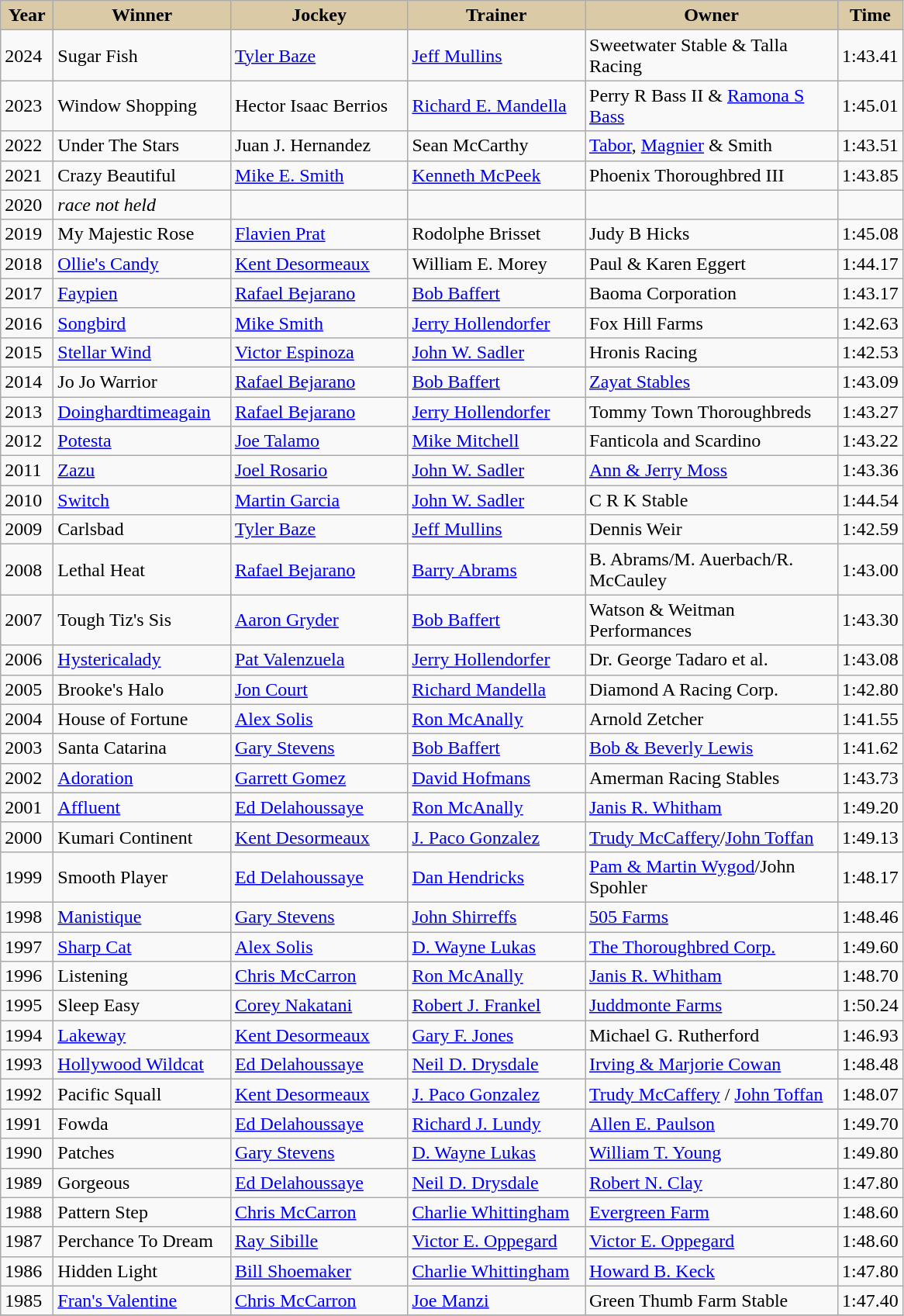<table class="wikitable sortable">
<tr>
<th style="background-color:#DACAA5; width:38px">Year<br></th>
<th style="background-color:#DACAA5; width:145px">Winner<br></th>
<th style="background-color:#DACAA5; width:145px">Jockey<br></th>
<th style="background-color:#DACAA5; width:145px">Trainer<br></th>
<th style="background-color:#DACAA5; width:210px">Owner<br></th>
<th style="background-color:#DACAA5">Time</th>
</tr>
<tr>
<td>2024</td>
<td>Sugar Fish</td>
<td><a href='#'>Tyler Baze</a></td>
<td><a href='#'>Jeff Mullins</a></td>
<td>Sweetwater Stable & Talla Racing</td>
<td>1:43.41</td>
</tr>
<tr>
<td>2023</td>
<td>Window Shopping</td>
<td>Hector Isaac Berrios</td>
<td><a href='#'>Richard E. Mandella</a></td>
<td>Perry R Bass II & <a href='#'>Ramona S Bass</a></td>
<td>1:45.01</td>
</tr>
<tr>
<td>2022</td>
<td>Under The Stars</td>
<td>Juan J. Hernandez</td>
<td>Sean McCarthy</td>
<td><a href='#'>Tabor</a>, <a href='#'>Magnier</a> & Smith</td>
<td>1:43.51</td>
</tr>
<tr>
<td>2021</td>
<td>Crazy Beautiful</td>
<td><a href='#'>Mike E. Smith</a></td>
<td><a href='#'>Kenneth McPeek</a></td>
<td>Phoenix Thoroughbred III</td>
<td>1:43.85</td>
</tr>
<tr>
<td>2020</td>
<td><em>race not held</em></td>
<td></td>
<td></td>
<td></td>
<td></td>
</tr>
<tr>
<td>2019</td>
<td>My Majestic Rose</td>
<td><a href='#'>Flavien Prat</a></td>
<td>Rodolphe Brisset</td>
<td>Judy B Hicks</td>
<td>1:45.08</td>
</tr>
<tr>
<td>2018</td>
<td><a href='#'>Ollie's Candy</a></td>
<td><a href='#'>Kent Desormeaux</a></td>
<td>William E. Morey</td>
<td>Paul & Karen Eggert</td>
<td>1:44.17</td>
</tr>
<tr>
<td>2017</td>
<td><a href='#'>Faypien</a></td>
<td><a href='#'>Rafael Bejarano</a></td>
<td><a href='#'>Bob Baffert</a></td>
<td>Baoma Corporation</td>
<td>1:43.17</td>
</tr>
<tr>
<td>2016</td>
<td><a href='#'>Songbird</a></td>
<td><a href='#'>Mike Smith</a></td>
<td><a href='#'>Jerry Hollendorfer</a></td>
<td>Fox Hill Farms</td>
<td>1:42.63</td>
</tr>
<tr>
<td>2015</td>
<td><a href='#'>Stellar Wind</a></td>
<td><a href='#'>Victor Espinoza</a></td>
<td><a href='#'>John W. Sadler</a></td>
<td>Hronis Racing</td>
<td>1:42.53</td>
</tr>
<tr>
<td>2014</td>
<td>Jo Jo Warrior</td>
<td><a href='#'>Rafael Bejarano</a></td>
<td><a href='#'>Bob Baffert</a></td>
<td><a href='#'>Zayat Stables</a></td>
<td>1:43.09</td>
</tr>
<tr>
<td>2013</td>
<td><a href='#'>Doinghardtimeagain</a></td>
<td><a href='#'>Rafael Bejarano</a></td>
<td><a href='#'>Jerry Hollendorfer</a></td>
<td>Tommy Town Thoroughbreds</td>
<td>1:43.27</td>
</tr>
<tr>
<td>2012</td>
<td><a href='#'>Potesta</a></td>
<td><a href='#'>Joe Talamo</a></td>
<td><a href='#'>Mike Mitchell</a></td>
<td>Fanticola and Scardino</td>
<td>1:43.22</td>
</tr>
<tr>
<td>2011</td>
<td><a href='#'>Zazu</a></td>
<td><a href='#'>Joel Rosario</a></td>
<td><a href='#'>John W. Sadler</a></td>
<td><a href='#'>Ann & Jerry Moss</a></td>
<td>1:43.36</td>
</tr>
<tr>
<td>2010</td>
<td><a href='#'>Switch</a></td>
<td><a href='#'>Martin Garcia</a></td>
<td><a href='#'>John W. Sadler</a></td>
<td>C R K Stable</td>
<td>1:44.54</td>
</tr>
<tr>
<td>2009</td>
<td>Carlsbad</td>
<td><a href='#'>Tyler Baze</a></td>
<td><a href='#'>Jeff Mullins</a></td>
<td>Dennis Weir</td>
<td>1:42.59</td>
</tr>
<tr>
<td>2008</td>
<td>Lethal Heat</td>
<td><a href='#'>Rafael Bejarano</a></td>
<td><a href='#'>Barry Abrams</a></td>
<td>B. Abrams/M. Auerbach/R. McCauley</td>
<td>1:43.00</td>
</tr>
<tr>
<td>2007</td>
<td>Tough Tiz's Sis</td>
<td><a href='#'>Aaron Gryder</a></td>
<td><a href='#'>Bob Baffert</a></td>
<td>Watson & Weitman Performances</td>
<td>1:43.30</td>
</tr>
<tr>
<td>2006</td>
<td><a href='#'>Hystericalady</a></td>
<td><a href='#'>Pat Valenzuela</a></td>
<td><a href='#'>Jerry Hollendorfer</a></td>
<td>Dr. George Tadaro et al.</td>
<td>1:43.08</td>
</tr>
<tr>
<td>2005</td>
<td>Brooke's Halo</td>
<td><a href='#'>Jon Court</a></td>
<td><a href='#'>Richard Mandella</a></td>
<td>Diamond A Racing Corp.</td>
<td>1:42.80</td>
</tr>
<tr>
<td>2004</td>
<td>House of Fortune</td>
<td><a href='#'>Alex Solis</a></td>
<td><a href='#'>Ron McAnally</a></td>
<td>Arnold Zetcher</td>
<td>1:41.55</td>
</tr>
<tr>
<td>2003</td>
<td>Santa Catarina</td>
<td><a href='#'>Gary Stevens</a></td>
<td><a href='#'>Bob Baffert</a></td>
<td><a href='#'>Bob & Beverly Lewis</a></td>
<td>1:41.62</td>
</tr>
<tr>
<td>2002</td>
<td><a href='#'>Adoration</a></td>
<td><a href='#'>Garrett Gomez</a></td>
<td><a href='#'>David Hofmans</a></td>
<td>Amerman Racing Stables</td>
<td>1:43.73</td>
</tr>
<tr>
<td>2001</td>
<td><a href='#'>Affluent</a></td>
<td><a href='#'>Ed Delahoussaye</a></td>
<td><a href='#'>Ron McAnally</a></td>
<td><a href='#'>Janis R. Whitham</a></td>
<td>1:49.20</td>
</tr>
<tr>
<td>2000</td>
<td>Kumari Continent</td>
<td><a href='#'>Kent Desormeaux</a></td>
<td><a href='#'>J. Paco Gonzalez</a></td>
<td><a href='#'>Trudy McCaffery</a>/<a href='#'>John Toffan</a></td>
<td>1:49.13</td>
</tr>
<tr>
<td>1999</td>
<td>Smooth Player</td>
<td><a href='#'>Ed Delahoussaye</a></td>
<td><a href='#'>Dan Hendricks</a></td>
<td><a href='#'>Pam & Martin Wygod</a>/John Spohler</td>
<td>1:48.17</td>
</tr>
<tr>
<td>1998</td>
<td><a href='#'>Manistique</a></td>
<td><a href='#'>Gary Stevens</a></td>
<td><a href='#'>John Shirreffs</a></td>
<td><a href='#'>505 Farms</a></td>
<td>1:48.46</td>
</tr>
<tr>
<td>1997</td>
<td><a href='#'>Sharp Cat</a></td>
<td><a href='#'>Alex Solis</a></td>
<td><a href='#'>D. Wayne Lukas</a></td>
<td><a href='#'>The Thoroughbred Corp.</a></td>
<td>1:49.60</td>
</tr>
<tr>
<td>1996</td>
<td>Listening</td>
<td><a href='#'>Chris McCarron</a></td>
<td><a href='#'>Ron McAnally</a></td>
<td><a href='#'>Janis R. Whitham</a></td>
<td>1:48.70</td>
</tr>
<tr>
<td>1995</td>
<td>Sleep Easy</td>
<td><a href='#'>Corey Nakatani</a></td>
<td><a href='#'>Robert J. Frankel</a></td>
<td><a href='#'>Juddmonte Farms</a></td>
<td>1:50.24</td>
</tr>
<tr>
<td>1994</td>
<td><a href='#'>Lakeway</a></td>
<td><a href='#'>Kent Desormeaux</a></td>
<td><a href='#'>Gary F. Jones</a></td>
<td>Michael G. Rutherford</td>
<td>1:46.93</td>
</tr>
<tr>
<td>1993</td>
<td><a href='#'>Hollywood Wildcat</a></td>
<td><a href='#'>Ed Delahoussaye</a></td>
<td><a href='#'>Neil D. Drysdale</a></td>
<td><a href='#'>Irving & Marjorie Cowan</a></td>
<td>1:48.48</td>
</tr>
<tr>
<td>1992</td>
<td>Pacific Squall</td>
<td><a href='#'>Kent Desormeaux</a></td>
<td><a href='#'>J. Paco Gonzalez</a></td>
<td><a href='#'>Trudy McCaffery</a> / <a href='#'>John Toffan</a></td>
<td>1:48.07</td>
</tr>
<tr>
<td>1991</td>
<td>Fowda</td>
<td><a href='#'>Ed Delahoussaye</a></td>
<td><a href='#'>Richard J. Lundy</a></td>
<td><a href='#'>Allen E. Paulson</a></td>
<td>1:49.70</td>
</tr>
<tr>
<td>1990</td>
<td>Patches</td>
<td><a href='#'>Gary Stevens</a></td>
<td><a href='#'>D. Wayne Lukas</a></td>
<td><a href='#'>William T. Young</a></td>
<td>1:49.80</td>
</tr>
<tr>
<td>1989</td>
<td>Gorgeous</td>
<td><a href='#'>Ed Delahoussaye</a></td>
<td><a href='#'>Neil D. Drysdale</a></td>
<td><a href='#'>Robert N. Clay</a></td>
<td>1:47.80</td>
</tr>
<tr>
<td>1988</td>
<td>Pattern Step</td>
<td><a href='#'>Chris McCarron</a></td>
<td><a href='#'>Charlie Whittingham</a></td>
<td><a href='#'>Evergreen Farm</a></td>
<td>1:48.60</td>
</tr>
<tr>
<td>1987</td>
<td>Perchance To Dream</td>
<td><a href='#'>Ray Sibille</a></td>
<td><a href='#'>Victor E. Oppegard</a></td>
<td><a href='#'>Victor E. Oppegard</a></td>
<td>1:48.60</td>
</tr>
<tr>
<td>1986</td>
<td>Hidden Light</td>
<td><a href='#'>Bill Shoemaker</a></td>
<td><a href='#'>Charlie Whittingham</a></td>
<td><a href='#'>Howard B. Keck</a></td>
<td>1:47.80</td>
</tr>
<tr>
<td>1985</td>
<td><a href='#'>Fran's Valentine</a></td>
<td><a href='#'>Chris McCarron</a></td>
<td><a href='#'>Joe Manzi</a></td>
<td>Green Thumb Farm Stable</td>
<td>1:47.40</td>
</tr>
<tr>
</tr>
</table>
